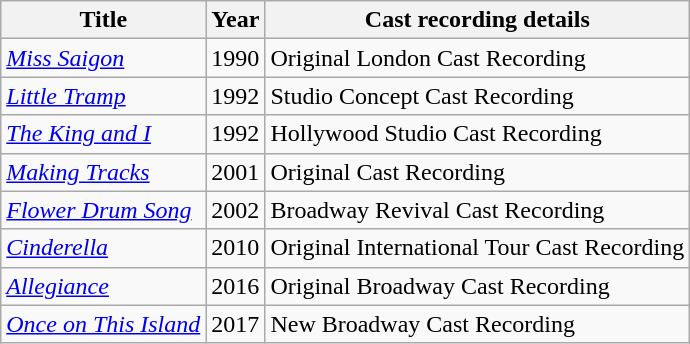<table class="wikitable">
<tr>
<th>Title</th>
<th>Year</th>
<th>Cast recording details</th>
</tr>
<tr>
<td align="left"><em><a href='#'>Miss Saigon</a></em></td>
<td>1990</td>
<td>Original London Cast Recording</td>
</tr>
<tr>
<td align="left"><em><a href='#'>Little Tramp</a></em></td>
<td>1992</td>
<td>Studio Concept Cast Recording</td>
</tr>
<tr>
<td align="left"><em><a href='#'>The King and I</a></em></td>
<td>1992</td>
<td>Hollywood Studio Cast Recording</td>
</tr>
<tr>
<td align="left"><em><a href='#'>Making Tracks</a></em></td>
<td>2001</td>
<td>Original Cast Recording</td>
</tr>
<tr>
<td align="left"><em><a href='#'>Flower Drum Song</a></em></td>
<td>2002</td>
<td>Broadway Revival Cast Recording</td>
</tr>
<tr>
<td align="left"><em><a href='#'>Cinderella</a></em></td>
<td>2010</td>
<td>Original International Tour Cast Recording</td>
</tr>
<tr>
<td align="left"><em><a href='#'>Allegiance</a></em></td>
<td>2016</td>
<td>Original Broadway Cast Recording</td>
</tr>
<tr>
<td align="left"><em><a href='#'>Once on This Island</a></em></td>
<td>2017</td>
<td>New Broadway Cast Recording</td>
</tr>
</table>
